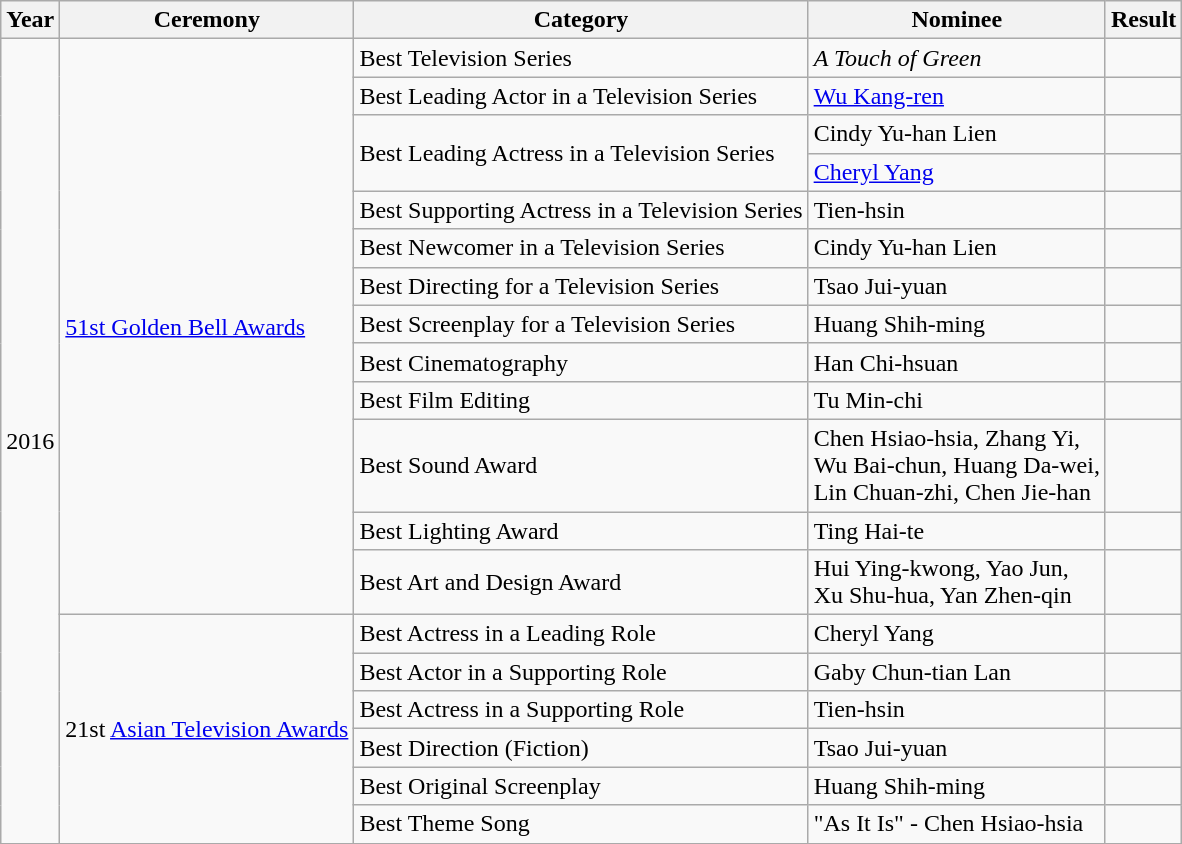<table class="wikitable sortable">
<tr>
<th>Year</th>
<th>Ceremony</th>
<th>Category</th>
<th>Nominee</th>
<th>Result</th>
</tr>
<tr>
<td rowspan=19>2016</td>
<td rowspan=13><a href='#'>51st Golden Bell Awards</a></td>
<td>Best Television Series</td>
<td><em>A Touch of Green</em></td>
<td></td>
</tr>
<tr>
<td>Best Leading Actor in a Television Series</td>
<td><a href='#'>Wu Kang-ren</a></td>
<td></td>
</tr>
<tr>
<td rowspan=2>Best Leading Actress in a Television Series</td>
<td>Cindy Yu-han Lien</td>
<td></td>
</tr>
<tr>
<td><a href='#'>Cheryl Yang</a></td>
<td></td>
</tr>
<tr>
<td>Best Supporting Actress in a Television Series</td>
<td>Tien-hsin</td>
<td></td>
</tr>
<tr>
<td>Best Newcomer in a Television Series</td>
<td>Cindy Yu-han Lien</td>
<td></td>
</tr>
<tr>
<td>Best Directing for a Television Series</td>
<td>Tsao Jui-yuan</td>
<td></td>
</tr>
<tr>
<td>Best Screenplay for a Television Series</td>
<td>Huang Shih-ming</td>
<td></td>
</tr>
<tr>
<td>Best Cinematography</td>
<td>Han Chi-hsuan</td>
<td></td>
</tr>
<tr>
<td>Best Film Editing</td>
<td>Tu Min-chi</td>
<td></td>
</tr>
<tr>
<td>Best Sound Award</td>
<td>Chen Hsiao-hsia, Zhang Yi,<br>Wu Bai-chun, Huang Da-wei,<br>Lin Chuan-zhi, Chen Jie-han</td>
<td></td>
</tr>
<tr>
<td>Best Lighting Award</td>
<td>Ting Hai-te</td>
<td></td>
</tr>
<tr>
<td>Best Art and Design Award</td>
<td>Hui Ying-kwong, Yao Jun,<br>Xu Shu-hua, Yan Zhen-qin</td>
<td></td>
</tr>
<tr>
<td rowspan=6>21st <a href='#'>Asian Television Awards</a></td>
<td>Best Actress in a Leading Role</td>
<td>Cheryl Yang</td>
<td></td>
</tr>
<tr>
<td>Best Actor in a Supporting Role</td>
<td>Gaby Chun-tian Lan</td>
<td></td>
</tr>
<tr>
<td>Best Actress in a Supporting Role</td>
<td>Tien-hsin</td>
<td></td>
</tr>
<tr>
<td>Best Direction (Fiction)</td>
<td>Tsao Jui-yuan</td>
<td></td>
</tr>
<tr>
<td>Best Original Screenplay</td>
<td>Huang Shih-ming</td>
<td></td>
</tr>
<tr>
<td>Best Theme Song</td>
<td>"As It Is" - Chen Hsiao-hsia</td>
<td></td>
</tr>
<tr>
</tr>
</table>
